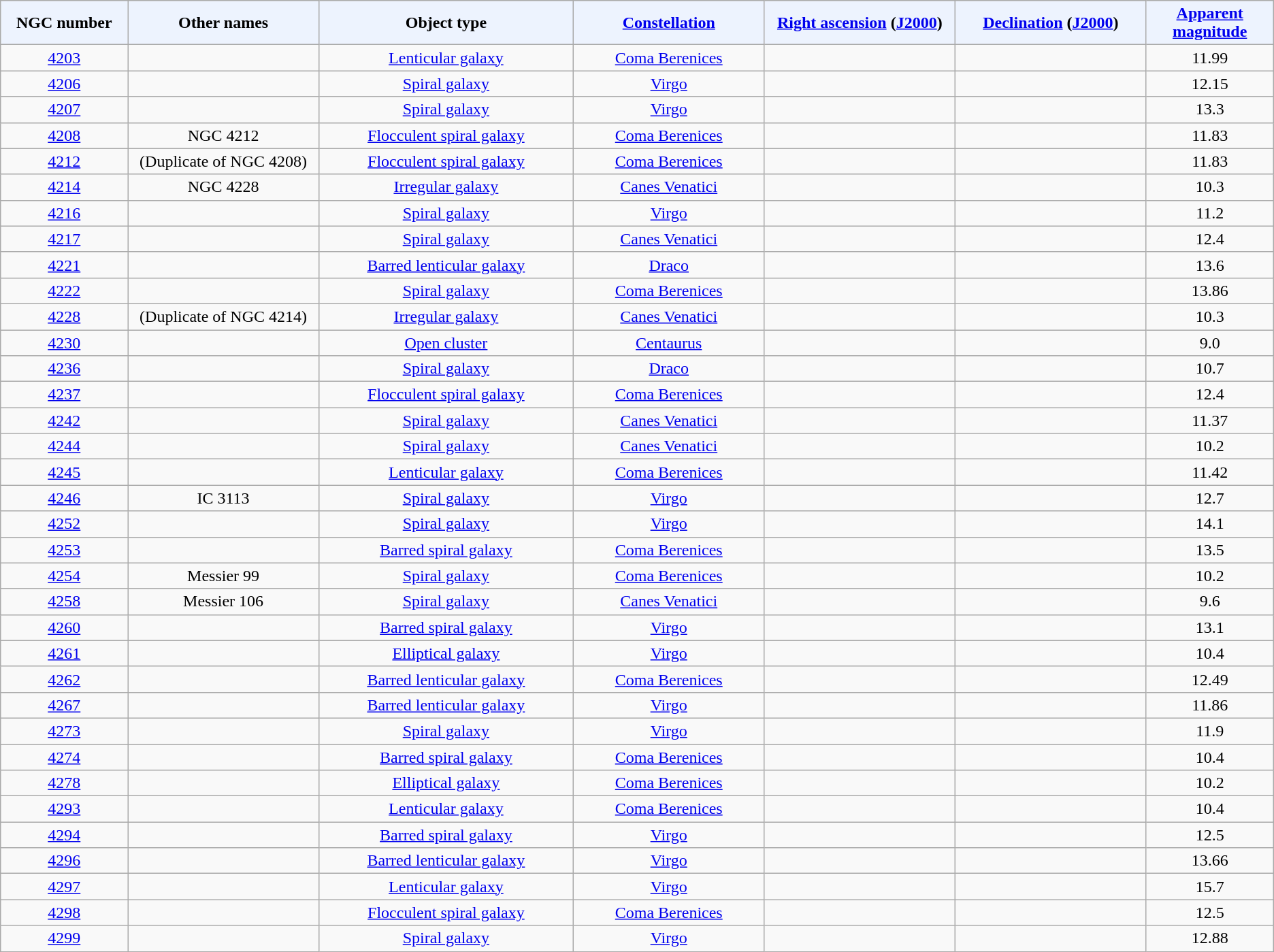<table class="wikitable sortable sticky-header" style="text-align: center;">
<tr>
<th style="background-color:#edf3fe; width: 10%;">NGC number</th>
<th style="background-color:#edf3fe; width: 15%;">Other names</th>
<th style="background-color:#edf3fe; width: 20%;">Object type</th>
<th style="background-color:#edf3fe; width: 15%;"><a href='#'>Constellation</a></th>
<th style="background-color:#edf3fe; width: 15%;"><a href='#'>Right ascension</a> (<a href='#'>J2000</a>)</th>
<th style="background-color:#edf3fe; width: 15%;"><a href='#'>Declination</a> (<a href='#'>J2000</a>)</th>
<th style="background-color:#edf3fe; width: 10%;"><a href='#'>Apparent magnitude</a></th>
</tr>
<tr>
<td><a href='#'>4203</a></td>
<td></td>
<td><a href='#'>Lenticular galaxy</a></td>
<td><a href='#'>Coma Berenices</a></td>
<td></td>
<td></td>
<td>11.99</td>
</tr>
<tr>
<td><a href='#'>4206</a></td>
<td></td>
<td><a href='#'>Spiral galaxy</a></td>
<td><a href='#'>Virgo</a></td>
<td></td>
<td></td>
<td>12.15</td>
</tr>
<tr>
<td><a href='#'>4207</a></td>
<td></td>
<td><a href='#'>Spiral galaxy</a></td>
<td><a href='#'>Virgo</a></td>
<td></td>
<td></td>
<td>13.3</td>
</tr>
<tr>
<td><a href='#'>4208</a></td>
<td>NGC 4212</td>
<td><a href='#'>Flocculent spiral galaxy</a></td>
<td><a href='#'>Coma Berenices</a></td>
<td></td>
<td></td>
<td>11.83</td>
</tr>
<tr>
<td><a href='#'>4212</a></td>
<td>(Duplicate of NGC 4208)</td>
<td><a href='#'>Flocculent spiral galaxy</a></td>
<td><a href='#'>Coma Berenices</a></td>
<td></td>
<td></td>
<td>11.83</td>
</tr>
<tr>
<td><a href='#'>4214</a></td>
<td>NGC 4228</td>
<td><a href='#'>Irregular galaxy</a></td>
<td><a href='#'>Canes Venatici</a></td>
<td></td>
<td></td>
<td>10.3</td>
</tr>
<tr>
<td><a href='#'>4216</a></td>
<td></td>
<td><a href='#'>Spiral galaxy</a></td>
<td><a href='#'>Virgo</a></td>
<td></td>
<td></td>
<td>11.2</td>
</tr>
<tr>
<td><a href='#'>4217</a></td>
<td></td>
<td><a href='#'>Spiral galaxy</a></td>
<td><a href='#'>Canes Venatici</a></td>
<td></td>
<td></td>
<td>12.4</td>
</tr>
<tr>
<td><a href='#'>4221</a></td>
<td></td>
<td><a href='#'>Barred lenticular galaxy</a></td>
<td><a href='#'>Draco</a></td>
<td></td>
<td></td>
<td>13.6</td>
</tr>
<tr>
<td><a href='#'>4222</a></td>
<td></td>
<td><a href='#'>Spiral galaxy</a></td>
<td><a href='#'>Coma Berenices</a></td>
<td></td>
<td></td>
<td>13.86</td>
</tr>
<tr>
<td><a href='#'>4228</a></td>
<td>(Duplicate of NGC 4214)</td>
<td><a href='#'>Irregular galaxy</a></td>
<td><a href='#'>Canes Venatici</a></td>
<td></td>
<td></td>
<td>10.3</td>
</tr>
<tr>
<td><a href='#'>4230</a></td>
<td></td>
<td><a href='#'>Open cluster</a></td>
<td><a href='#'>Centaurus</a></td>
<td></td>
<td></td>
<td>9.0</td>
</tr>
<tr>
<td><a href='#'>4236</a></td>
<td></td>
<td><a href='#'>Spiral galaxy</a></td>
<td><a href='#'>Draco</a></td>
<td></td>
<td></td>
<td>10.7</td>
</tr>
<tr>
<td><a href='#'>4237</a></td>
<td></td>
<td><a href='#'>Flocculent spiral galaxy</a></td>
<td><a href='#'>Coma Berenices</a></td>
<td></td>
<td></td>
<td>12.4</td>
</tr>
<tr>
<td><a href='#'>4242</a></td>
<td></td>
<td><a href='#'>Spiral galaxy</a></td>
<td><a href='#'>Canes Venatici</a></td>
<td></td>
<td></td>
<td>11.37</td>
</tr>
<tr>
<td><a href='#'>4244</a></td>
<td></td>
<td><a href='#'>Spiral galaxy</a></td>
<td><a href='#'>Canes Venatici</a></td>
<td></td>
<td></td>
<td>10.2</td>
</tr>
<tr>
<td><a href='#'>4245</a></td>
<td></td>
<td><a href='#'>Lenticular galaxy</a></td>
<td><a href='#'>Coma Berenices</a></td>
<td></td>
<td></td>
<td>11.42</td>
</tr>
<tr>
<td><a href='#'>4246</a></td>
<td>IC 3113</td>
<td><a href='#'>Spiral galaxy</a></td>
<td><a href='#'>Virgo</a></td>
<td></td>
<td></td>
<td>12.7</td>
</tr>
<tr>
<td><a href='#'>4252</a></td>
<td></td>
<td><a href='#'>Spiral galaxy</a></td>
<td><a href='#'>Virgo</a></td>
<td></td>
<td></td>
<td>14.1</td>
</tr>
<tr>
<td><a href='#'>4253</a></td>
<td></td>
<td><a href='#'>Barred spiral galaxy</a></td>
<td><a href='#'>Coma Berenices</a></td>
<td></td>
<td></td>
<td>13.5</td>
</tr>
<tr>
<td><a href='#'>4254</a></td>
<td>Messier 99</td>
<td><a href='#'>Spiral galaxy</a></td>
<td><a href='#'>Coma Berenices</a></td>
<td></td>
<td></td>
<td>10.2</td>
</tr>
<tr>
<td><a href='#'>4258</a></td>
<td>Messier 106</td>
<td><a href='#'>Spiral galaxy</a></td>
<td><a href='#'>Canes Venatici</a></td>
<td></td>
<td></td>
<td>9.6</td>
</tr>
<tr>
<td><a href='#'>4260</a></td>
<td></td>
<td><a href='#'>Barred spiral galaxy</a></td>
<td><a href='#'>Virgo</a></td>
<td></td>
<td></td>
<td>13.1</td>
</tr>
<tr>
<td><a href='#'>4261</a></td>
<td></td>
<td><a href='#'>Elliptical galaxy</a></td>
<td><a href='#'>Virgo</a></td>
<td></td>
<td></td>
<td>10.4</td>
</tr>
<tr>
<td><a href='#'>4262</a></td>
<td></td>
<td><a href='#'>Barred lenticular galaxy</a></td>
<td><a href='#'>Coma Berenices</a></td>
<td></td>
<td></td>
<td>12.49</td>
</tr>
<tr>
<td><a href='#'>4267</a></td>
<td></td>
<td><a href='#'>Barred lenticular galaxy</a></td>
<td><a href='#'>Virgo</a></td>
<td></td>
<td></td>
<td>11.86</td>
</tr>
<tr>
<td><a href='#'>4273</a></td>
<td></td>
<td><a href='#'>Spiral galaxy</a></td>
<td><a href='#'>Virgo</a></td>
<td></td>
<td></td>
<td>11.9</td>
</tr>
<tr>
<td><a href='#'>4274</a></td>
<td></td>
<td><a href='#'>Barred spiral galaxy</a></td>
<td><a href='#'>Coma Berenices</a></td>
<td></td>
<td></td>
<td>10.4</td>
</tr>
<tr>
<td><a href='#'>4278</a></td>
<td></td>
<td><a href='#'>Elliptical galaxy</a></td>
<td><a href='#'>Coma Berenices</a></td>
<td></td>
<td></td>
<td>10.2</td>
</tr>
<tr>
<td><a href='#'>4293</a></td>
<td></td>
<td><a href='#'>Lenticular galaxy</a></td>
<td><a href='#'>Coma Berenices</a></td>
<td></td>
<td></td>
<td>10.4</td>
</tr>
<tr>
<td><a href='#'>4294</a></td>
<td></td>
<td><a href='#'>Barred spiral galaxy</a></td>
<td><a href='#'>Virgo</a></td>
<td></td>
<td></td>
<td>12.5</td>
</tr>
<tr>
<td><a href='#'>4296</a></td>
<td></td>
<td><a href='#'>Barred lenticular galaxy</a></td>
<td><a href='#'>Virgo</a></td>
<td></td>
<td></td>
<td>13.66</td>
</tr>
<tr>
<td><a href='#'>4297</a></td>
<td></td>
<td><a href='#'>Lenticular galaxy</a></td>
<td><a href='#'>Virgo</a></td>
<td></td>
<td></td>
<td>15.7</td>
</tr>
<tr>
<td><a href='#'>4298</a></td>
<td></td>
<td><a href='#'>Flocculent spiral galaxy</a></td>
<td><a href='#'>Coma Berenices</a></td>
<td></td>
<td></td>
<td>12.5</td>
</tr>
<tr>
<td><a href='#'>4299</a></td>
<td></td>
<td><a href='#'>Spiral galaxy</a></td>
<td><a href='#'>Virgo</a></td>
<td></td>
<td></td>
<td>12.88</td>
</tr>
</table>
